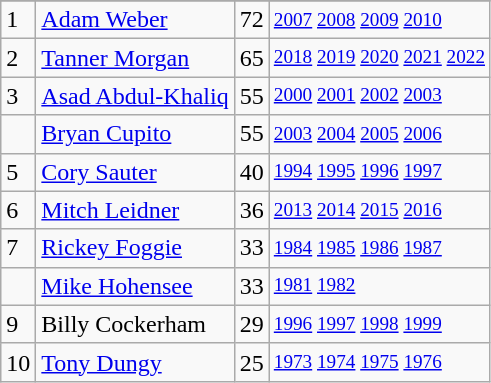<table class="wikitable">
<tr>
</tr>
<tr>
<td>1</td>
<td><a href='#'>Adam Weber</a></td>
<td>72</td>
<td style="font-size:80%;"><a href='#'>2007</a> <a href='#'>2008</a> <a href='#'>2009</a> <a href='#'>2010</a></td>
</tr>
<tr>
<td>2</td>
<td><a href='#'>Tanner Morgan</a></td>
<td>65</td>
<td style="font-size:80%;"><a href='#'>2018</a> <a href='#'>2019</a> <a href='#'>2020</a>  <a href='#'>2021</a> <a href='#'>2022</a></td>
</tr>
<tr>
<td>3</td>
<td><a href='#'>Asad Abdul-Khaliq</a></td>
<td>55</td>
<td style="font-size:80%;"><a href='#'>2000</a> <a href='#'>2001</a> <a href='#'>2002</a> <a href='#'>2003</a></td>
</tr>
<tr>
<td></td>
<td><a href='#'>Bryan Cupito</a></td>
<td>55</td>
<td style="font-size:80%;"><a href='#'>2003</a> <a href='#'>2004</a> <a href='#'>2005</a> <a href='#'>2006</a></td>
</tr>
<tr>
<td>5</td>
<td><a href='#'>Cory Sauter</a></td>
<td>40</td>
<td style="font-size:80%;"><a href='#'>1994</a> <a href='#'>1995</a> <a href='#'>1996</a> <a href='#'>1997</a></td>
</tr>
<tr>
<td>6</td>
<td><a href='#'>Mitch Leidner</a></td>
<td>36</td>
<td style="font-size:80%;"><a href='#'>2013</a> <a href='#'>2014</a> <a href='#'>2015</a> <a href='#'>2016</a></td>
</tr>
<tr>
<td>7</td>
<td><a href='#'>Rickey Foggie</a></td>
<td>33</td>
<td style="font-size:80%;"><a href='#'>1984</a> <a href='#'>1985</a> <a href='#'>1986</a> <a href='#'>1987</a></td>
</tr>
<tr>
<td></td>
<td><a href='#'>Mike Hohensee</a></td>
<td>33</td>
<td style="font-size:80%;"><a href='#'>1981</a> <a href='#'>1982</a></td>
</tr>
<tr>
<td>9</td>
<td>Billy Cockerham</td>
<td>29</td>
<td style="font-size:80%;"><a href='#'>1996</a> <a href='#'>1997</a> <a href='#'>1998</a> <a href='#'>1999</a></td>
</tr>
<tr>
<td>10</td>
<td><a href='#'>Tony Dungy</a></td>
<td>25</td>
<td style="font-size:80%;"><a href='#'>1973</a> <a href='#'>1974</a> <a href='#'>1975</a> <a href='#'>1976</a></td>
</tr>
</table>
